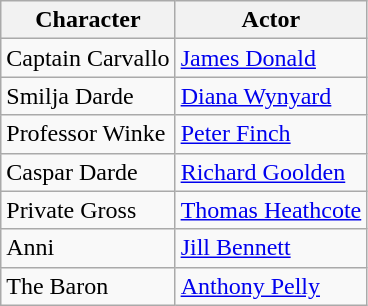<table class="wikitable">
<tr>
<th>Character</th>
<th>Actor</th>
</tr>
<tr>
<td>Captain Carvallo</td>
<td><a href='#'>James Donald</a></td>
</tr>
<tr>
<td>Smilja Darde</td>
<td><a href='#'>Diana Wynyard</a></td>
</tr>
<tr>
<td>Professor Winke</td>
<td><a href='#'>Peter Finch</a></td>
</tr>
<tr>
<td>Caspar Darde</td>
<td><a href='#'>Richard Goolden</a></td>
</tr>
<tr>
<td>Private Gross</td>
<td><a href='#'>Thomas Heathcote</a></td>
</tr>
<tr>
<td>Anni</td>
<td><a href='#'>Jill Bennett</a></td>
</tr>
<tr>
<td>The Baron</td>
<td><a href='#'>Anthony Pelly</a></td>
</tr>
</table>
